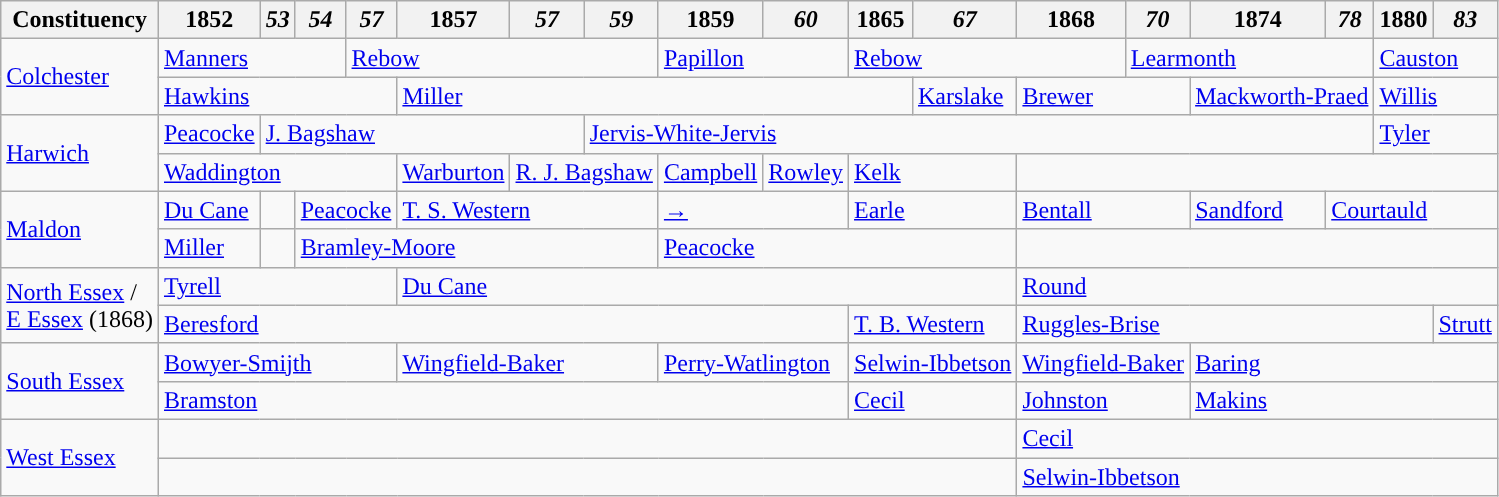<table class="wikitable">
<tr>
<th>Constituency</th>
<th>1852</th>
<th><em>53</em></th>
<th><em>54</em></th>
<th><em>57</em></th>
<th>1857</th>
<th><em>57</em></th>
<th><em>59</em></th>
<th>1859</th>
<th><em>60</em></th>
<th>1865</th>
<th><em>67</em></th>
<th>1868</th>
<th><em>70</em></th>
<th>1874</th>
<th><em>78</em></th>
<th>1880</th>
<th><em>83</em></th>
</tr>
<tr>
<td rowspan="2"><a href='#'>Colchester</a></td>
<td colspan="3"><a href='#'>Manners</a></td>
<td colspan="4"><a href='#'>Rebow</a></td>
<td colspan="2"><a href='#'>Papillon</a></td>
<td colspan="3"><a href='#'>Rebow</a></td>
<td colspan="3"><a href='#'>Learmonth</a></td>
<td colspan="2"><a href='#'>Causton</a></td>
</tr>
<tr>
<td colspan="4"><a href='#'>Hawkins</a></td>
<td colspan="6"><a href='#'>Miller</a></td>
<td><a href='#'>Karslake</a></td>
<td colspan="2"><a href='#'>Brewer</a></td>
<td colspan="2"><a href='#'>Mackworth-Praed</a></td>
<td colspan="2"><a href='#'>Willis</a></td>
</tr>
<tr>
<td rowspan="2"><a href='#'>Harwich</a></td>
<td><a href='#'>Peacocke</a></td>
<td colspan="5"><a href='#'>J. Bagshaw</a></td>
<td colspan="9"><a href='#'>Jervis-White-Jervis</a></td>
<td colspan="2"><a href='#'>Tyler</a></td>
</tr>
<tr>
<td colspan="4"><a href='#'>Waddington</a></td>
<td><a href='#'>Warburton</a></td>
<td colspan="2"><a href='#'>R. J. Bagshaw</a></td>
<td><a href='#'>Campbell</a></td>
<td><a href='#'>Rowley</a></td>
<td colspan="2"><a href='#'>Kelk</a></td>
<td colspan="6"></td>
</tr>
<tr>
<td rowspan="2"><a href='#'>Maldon</a></td>
<td><a href='#'>Du Cane</a></td>
<td></td>
<td colspan="2"><a href='#'>Peacocke</a></td>
<td colspan="3"><a href='#'>T. S. Western</a></td>
<td colspan="2"><a href='#'>→</a></td>
<td colspan="2"><a href='#'>Earle</a></td>
<td colspan="2"><a href='#'>Bentall</a></td>
<td><a href='#'>Sandford</a></td>
<td colspan="3"><a href='#'>Courtauld</a></td>
</tr>
<tr>
<td><a href='#'>Miller</a></td>
<td></td>
<td colspan="5"><a href='#'>Bramley-Moore</a></td>
<td colspan="4"><a href='#'>Peacocke</a></td>
<td colspan="6"></td>
</tr>
<tr>
<td rowspan="2"><a href='#'>North Essex</a> /<br><a href='#'>E Essex</a> (1868)</td>
<td colspan="4"><a href='#'>Tyrell</a></td>
<td colspan="7"><a href='#'>Du Cane</a></td>
<td colspan="6"><a href='#'>Round</a></td>
</tr>
<tr>
<td colspan="9"><a href='#'>Beresford</a></td>
<td colspan="2"><a href='#'>T. B. Western</a></td>
<td colspan="5"><a href='#'>Ruggles-Brise</a></td>
<td><a href='#'>Strutt</a></td>
</tr>
<tr>
<td rowspan="2"><a href='#'>South Essex</a></td>
<td colspan="4"><a href='#'>Bowyer-Smijth</a></td>
<td colspan="3"><a href='#'>Wingfield-Baker</a></td>
<td colspan="2"><a href='#'>Perry-Watlington</a></td>
<td colspan="2"><a href='#'>Selwin-Ibbetson</a></td>
<td colspan="2"><a href='#'>Wingfield-Baker</a></td>
<td colspan="4"><a href='#'>Baring</a></td>
</tr>
<tr>
<td colspan="9"><a href='#'>Bramston</a></td>
<td colspan="2"><a href='#'>Cecil</a></td>
<td colspan="2"><a href='#'>Johnston</a></td>
<td colspan="4"><a href='#'>Makins</a></td>
</tr>
<tr>
<td rowspan="2"><a href='#'>West Essex</a></td>
<td colspan="11"></td>
<td colspan="6"><a href='#'>Cecil</a></td>
</tr>
<tr>
<td colspan="11"></td>
<td colspan="6"><a href='#'>Selwin-Ibbetson</a></td>
</tr>
</table>
